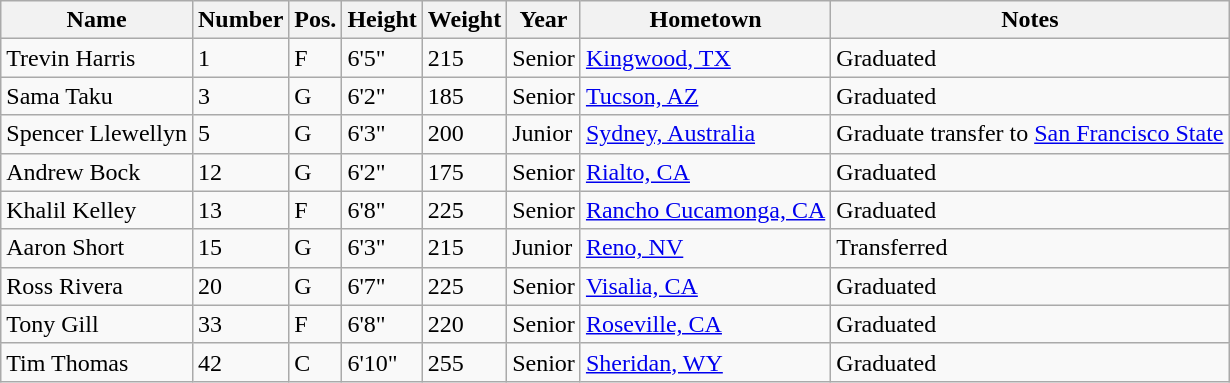<table class="wikitable sortable" border="1">
<tr>
<th>Name</th>
<th>Number</th>
<th>Pos.</th>
<th>Height</th>
<th>Weight</th>
<th>Year</th>
<th>Hometown</th>
<th class="unsortable">Notes</th>
</tr>
<tr>
<td>Trevin Harris</td>
<td>1</td>
<td>F</td>
<td>6'5"</td>
<td>215</td>
<td>Senior</td>
<td><a href='#'>Kingwood, TX</a></td>
<td>Graduated</td>
</tr>
<tr>
<td>Sama Taku</td>
<td>3</td>
<td>G</td>
<td>6'2"</td>
<td>185</td>
<td>Senior</td>
<td><a href='#'>Tucson, AZ</a></td>
<td>Graduated</td>
</tr>
<tr>
<td>Spencer Llewellyn</td>
<td>5</td>
<td>G</td>
<td>6'3"</td>
<td>200</td>
<td>Junior</td>
<td><a href='#'>Sydney, Australia</a></td>
<td>Graduate transfer to <a href='#'>San Francisco State</a></td>
</tr>
<tr>
<td>Andrew Bock</td>
<td>12</td>
<td>G</td>
<td>6'2"</td>
<td>175</td>
<td>Senior</td>
<td><a href='#'>Rialto, CA</a></td>
<td>Graduated</td>
</tr>
<tr>
<td>Khalil Kelley</td>
<td>13</td>
<td>F</td>
<td>6'8"</td>
<td>225</td>
<td>Senior</td>
<td><a href='#'>Rancho Cucamonga, CA</a></td>
<td>Graduated</td>
</tr>
<tr>
<td>Aaron Short</td>
<td>15</td>
<td>G</td>
<td>6'3"</td>
<td>215</td>
<td>Junior</td>
<td><a href='#'>Reno, NV</a></td>
<td>Transferred</td>
</tr>
<tr>
<td>Ross Rivera</td>
<td>20</td>
<td>G</td>
<td>6'7"</td>
<td>225</td>
<td>Senior</td>
<td><a href='#'>Visalia, CA</a></td>
<td>Graduated</td>
</tr>
<tr>
<td>Tony Gill</td>
<td>33</td>
<td>F</td>
<td>6'8"</td>
<td>220</td>
<td>Senior</td>
<td><a href='#'>Roseville, CA</a></td>
<td>Graduated</td>
</tr>
<tr>
<td>Tim Thomas</td>
<td>42</td>
<td>C</td>
<td>6'10"</td>
<td>255</td>
<td>Senior</td>
<td><a href='#'>Sheridan, WY</a></td>
<td>Graduated</td>
</tr>
</table>
